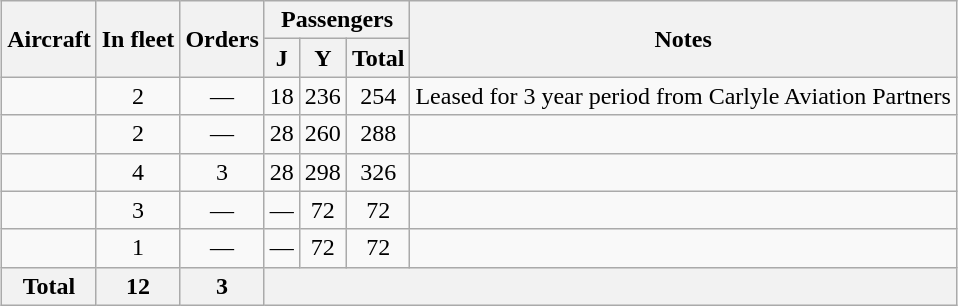<table class="wikitable" style="border-collapse:collapse; text-align:center; margin:auto;">
<tr>
<th rowspan="2">Aircraft</th>
<th rowspan="2">In fleet</th>
<th rowspan="2">Orders</th>
<th colspan="3">Passengers</th>
<th rowspan="2">Notes</th>
</tr>
<tr>
<th><abbr>J</abbr></th>
<th><abbr>Y</abbr></th>
<th>Total</th>
</tr>
<tr>
<td></td>
<td>2</td>
<td>—</td>
<td>18</td>
<td>236</td>
<td>254</td>
<td>Leased for 3 year period from Carlyle Aviation Partners</td>
</tr>
<tr>
<td></td>
<td>2</td>
<td>—</td>
<td>28</td>
<td>260</td>
<td>288</td>
<td></td>
</tr>
<tr>
<td></td>
<td>4</td>
<td>3</td>
<td>28</td>
<td>298</td>
<td>326</td>
<td></td>
</tr>
<tr>
<td></td>
<td>3</td>
<td>—</td>
<td>—</td>
<td>72</td>
<td>72</td>
<td></td>
</tr>
<tr>
<td></td>
<td>1</td>
<td>—</td>
<td>—</td>
<td>72</td>
<td>72</td>
<td></td>
</tr>
<tr>
<th>Total</th>
<th>12</th>
<th>3</th>
<th colspan="5"></th>
</tr>
</table>
